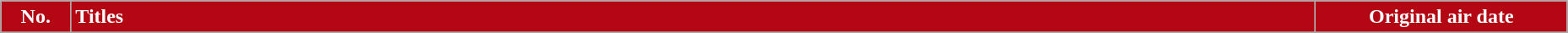<table class="wikitable" style="width:98%; margin:auto; background:#FFF;">
<tr style="color:white">
<th style="background-color:#B30713;width:3em;">No.</th>
<th style="background-color:#B30713;text-align:left;">Titles</th>
<th style="background-color:#B30713;width:12em;">Original air date</th>
</tr>
<tr>
</tr>
</table>
